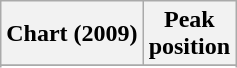<table class="wikitable sortable plainrowheaders" style="text-align:center">
<tr>
<th scope="col">Chart (2009)</th>
<th scope="col">Peak<br>position</th>
</tr>
<tr>
</tr>
<tr>
</tr>
<tr>
</tr>
<tr>
</tr>
</table>
